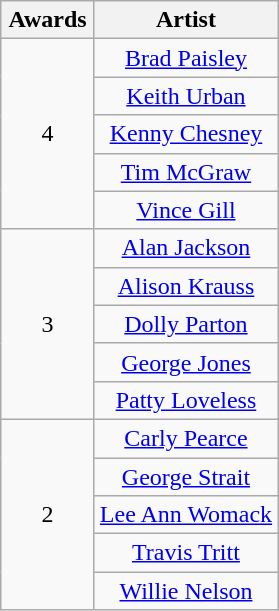<table class="wikitable" rowspan="2" style="text-align:center;">
<tr>
<th scope="col" style="width:55px;">Awards</th>
<th scope="col" style="text-align:center;">Artist</th>
</tr>
<tr>
<td rowspan=5>4</td>
<td><a href='#'>Brad Paisley</a></td>
</tr>
<tr>
<td><a href='#'>Keith Urban</a></td>
</tr>
<tr>
<td><a href='#'>Kenny Chesney</a></td>
</tr>
<tr>
<td><a href='#'>Tim McGraw</a></td>
</tr>
<tr>
<td><a href='#'>Vince Gill</a></td>
</tr>
<tr>
<td rowspan=5>3</td>
<td><a href='#'>Alan Jackson</a></td>
</tr>
<tr>
<td><a href='#'>Alison Krauss</a></td>
</tr>
<tr>
<td><a href='#'>Dolly Parton</a></td>
</tr>
<tr>
<td><a href='#'>George Jones</a></td>
</tr>
<tr>
<td><a href='#'>Patty Loveless</a></td>
</tr>
<tr>
<td rowspan=5>2</td>
<td><a href='#'>Carly Pearce</a></td>
</tr>
<tr>
<td><a href='#'>George Strait</a></td>
</tr>
<tr>
<td><a href='#'>Lee Ann Womack</a></td>
</tr>
<tr>
<td><a href='#'>Travis Tritt</a></td>
</tr>
<tr>
<td><a href='#'>Willie Nelson</a></td>
</tr>
</table>
